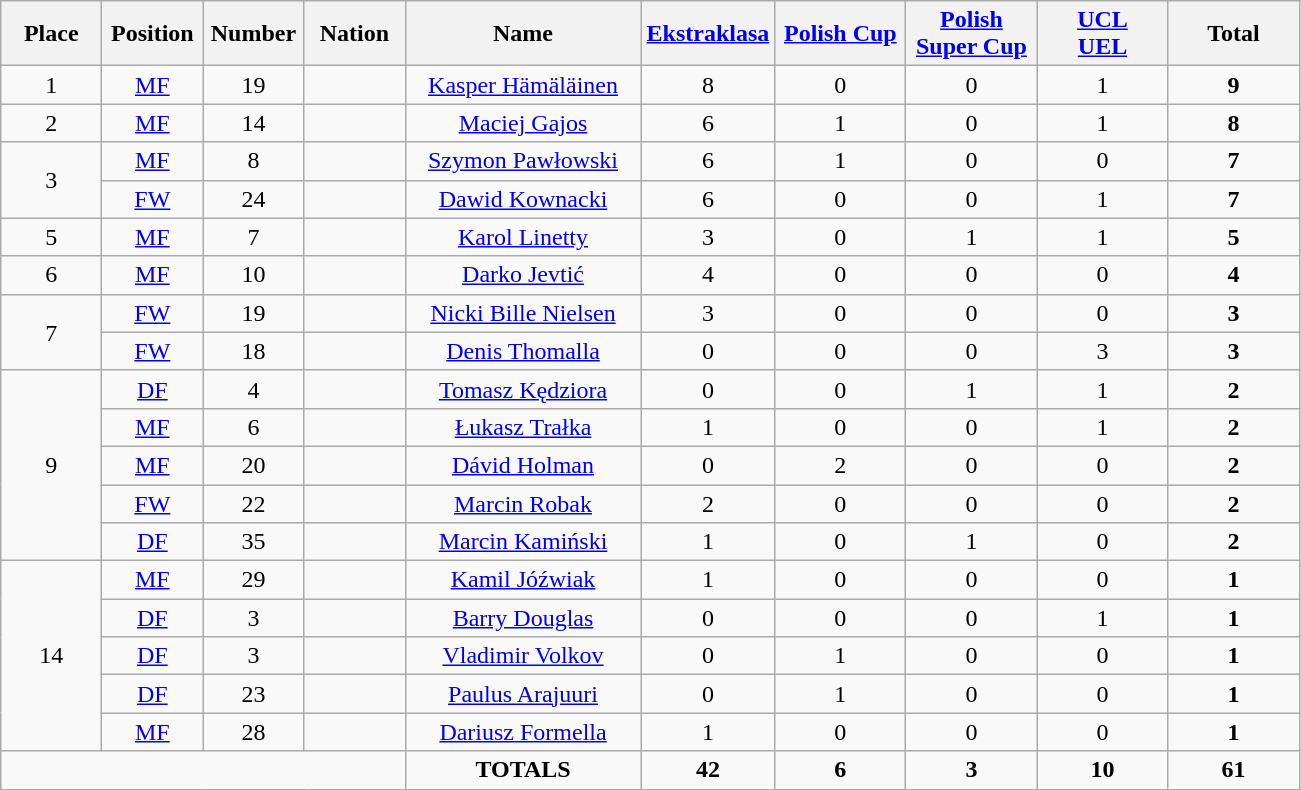<table class="wikitable" style="font-size: 100%; text-align: center;">
<tr>
<th width=60>Place</th>
<th width=60>Position</th>
<th width=60>Number</th>
<th width=60>Nation</th>
<th width=150>Name</th>
<th width=80><a href='#'>Ekstraklasa</a></th>
<th width=80><a href='#'>Polish Cup</a></th>
<th width=80><a href='#'>Polish Super Cup</a></th>
<th width=80><a href='#'>UCL</a><br><a href='#'>UEL</a></th>
<th width=80>Total</th>
</tr>
<tr>
<td>1</td>
<td><a href='#'>MF</a></td>
<td>19</td>
<td></td>
<td><a href='#'>Kasper Hämäläinen</a></td>
<td>8</td>
<td>0</td>
<td>0</td>
<td>1</td>
<td><strong>9</strong></td>
</tr>
<tr>
<td rowspan="1">2</td>
<td><a href='#'>MF</a></td>
<td>14</td>
<td></td>
<td><a href='#'>Maciej Gajos</a></td>
<td>6</td>
<td>1</td>
<td>0</td>
<td>1</td>
<td><strong>8</strong></td>
</tr>
<tr>
<td rowspan="2">3</td>
<td><a href='#'>MF</a></td>
<td>8</td>
<td></td>
<td><a href='#'>Szymon Pawłowski</a></td>
<td>6</td>
<td>1</td>
<td>0</td>
<td>0</td>
<td><strong>7</strong></td>
</tr>
<tr>
<td><a href='#'>FW</a></td>
<td>24</td>
<td></td>
<td><a href='#'>Dawid Kownacki</a></td>
<td>6</td>
<td>0</td>
<td>0</td>
<td>1</td>
<td><strong>7</strong></td>
</tr>
<tr>
<td rowspan="1">5</td>
<td><a href='#'>MF</a></td>
<td>7</td>
<td></td>
<td><a href='#'>Karol Linetty</a></td>
<td>3</td>
<td>0</td>
<td>1</td>
<td>1</td>
<td><strong>5</strong></td>
</tr>
<tr>
<td rowspan="1">6</td>
<td><a href='#'>MF</a></td>
<td>10</td>
<td></td>
<td><a href='#'>Darko Jevtić</a></td>
<td>4</td>
<td>0</td>
<td>0</td>
<td>0</td>
<td><strong>4</strong></td>
</tr>
<tr>
<td rowspan="2">7</td>
<td><a href='#'>FW</a></td>
<td>19</td>
<td></td>
<td><a href='#'>Nicki Bille Nielsen</a></td>
<td>3</td>
<td>0</td>
<td>0</td>
<td>0</td>
<td><strong>3</strong></td>
</tr>
<tr>
<td><a href='#'>FW</a></td>
<td>18</td>
<td></td>
<td><a href='#'>Denis Thomalla</a></td>
<td>0</td>
<td>0</td>
<td>0</td>
<td>3</td>
<td><strong>3</strong></td>
</tr>
<tr>
<td rowspan="5">9</td>
<td><a href='#'>DF</a></td>
<td>4</td>
<td></td>
<td><a href='#'>Tomasz Kędziora</a></td>
<td>0</td>
<td>0</td>
<td>1</td>
<td>1</td>
<td><strong>2</strong></td>
</tr>
<tr>
<td><a href='#'>MF</a></td>
<td>6</td>
<td></td>
<td><a href='#'>Łukasz Trałka</a></td>
<td>1</td>
<td>0</td>
<td>0</td>
<td>1</td>
<td><strong>2</strong></td>
</tr>
<tr>
<td><a href='#'>MF</a></td>
<td>20</td>
<td></td>
<td><a href='#'>Dávid Holman</a></td>
<td>0</td>
<td>2</td>
<td>0</td>
<td>0</td>
<td><strong>2</strong></td>
</tr>
<tr>
<td><a href='#'>FW</a></td>
<td>22</td>
<td></td>
<td><a href='#'>Marcin Robak</a></td>
<td>2</td>
<td>0</td>
<td>0</td>
<td>0</td>
<td><strong>2</strong></td>
</tr>
<tr>
<td><a href='#'>DF</a></td>
<td>35</td>
<td></td>
<td><a href='#'>Marcin Kamiński</a></td>
<td>1</td>
<td>0</td>
<td>1</td>
<td>0</td>
<td><strong>2</strong></td>
</tr>
<tr>
<td rowspan="5">14</td>
<td><a href='#'>MF</a></td>
<td>29</td>
<td></td>
<td><a href='#'>Kamil Jóźwiak</a></td>
<td>1</td>
<td>0</td>
<td>0</td>
<td>0</td>
<td><strong>1</strong></td>
</tr>
<tr>
<td><a href='#'>DF</a></td>
<td>3</td>
<td></td>
<td><a href='#'>Barry Douglas</a></td>
<td>0</td>
<td>0</td>
<td>0</td>
<td>1</td>
<td><strong>1</strong></td>
</tr>
<tr>
<td><a href='#'>DF</a></td>
<td>3</td>
<td></td>
<td><a href='#'>Vladimir Volkov</a></td>
<td>0</td>
<td>1</td>
<td>0</td>
<td>0</td>
<td><strong>1</strong></td>
</tr>
<tr>
<td><a href='#'>DF</a></td>
<td>23</td>
<td></td>
<td><a href='#'>Paulus Arajuuri</a></td>
<td>0</td>
<td>1</td>
<td>0</td>
<td>0</td>
<td><strong>1</strong></td>
</tr>
<tr>
<td><a href='#'>MF</a></td>
<td>28</td>
<td></td>
<td><a href='#'>Dariusz Formella</a></td>
<td>1</td>
<td>0</td>
<td>0</td>
<td>0</td>
<td><strong>1</strong></td>
</tr>
<tr>
<td colspan="4"></td>
<td><strong>TOTALS</strong></td>
<td><strong>42</strong></td>
<td><strong>6</strong></td>
<td><strong>3</strong></td>
<td><strong>10</strong></td>
<td><strong>61</strong></td>
</tr>
</table>
